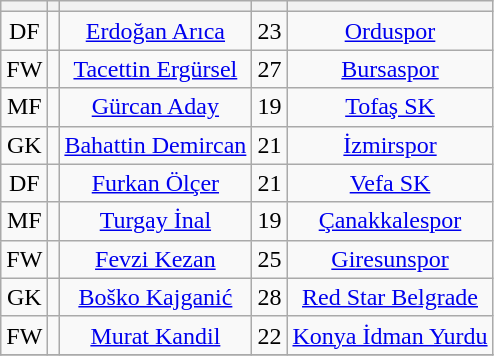<table class="wikitable sortable" style="text-align: center">
<tr>
<th></th>
<th></th>
<th></th>
<th></th>
<th></th>
</tr>
<tr>
<td>DF</td>
<td></td>
<td><a href='#'>Erdoğan Arıca</a></td>
<td>23</td>
<td><a href='#'>Orduspor</a></td>
</tr>
<tr>
<td>FW</td>
<td></td>
<td><a href='#'>Tacettin Ergürsel</a></td>
<td>27</td>
<td><a href='#'>Bursaspor</a></td>
</tr>
<tr>
<td>MF</td>
<td></td>
<td><a href='#'>Gürcan Aday</a></td>
<td>19</td>
<td><a href='#'>Tofaş SK</a></td>
</tr>
<tr>
<td>GK</td>
<td></td>
<td><a href='#'>Bahattin Demircan</a></td>
<td>21</td>
<td><a href='#'>İzmirspor</a></td>
</tr>
<tr>
<td>DF</td>
<td></td>
<td><a href='#'>Furkan Ölçer</a></td>
<td>21</td>
<td><a href='#'>Vefa SK</a></td>
</tr>
<tr>
<td>MF</td>
<td></td>
<td><a href='#'>Turgay İnal</a></td>
<td>19</td>
<td><a href='#'>Çanakkalespor</a></td>
</tr>
<tr>
<td>FW</td>
<td></td>
<td><a href='#'>Fevzi Kezan</a></td>
<td>25</td>
<td><a href='#'>Giresunspor</a></td>
</tr>
<tr>
<td>GK</td>
<td></td>
<td><a href='#'>Boško Kajganić</a></td>
<td>28</td>
<td><a href='#'>Red Star Belgrade</a></td>
</tr>
<tr>
<td>FW</td>
<td></td>
<td><a href='#'>Murat Kandil</a></td>
<td>22</td>
<td><a href='#'>Konya İdman Yurdu</a></td>
</tr>
<tr>
</tr>
</table>
